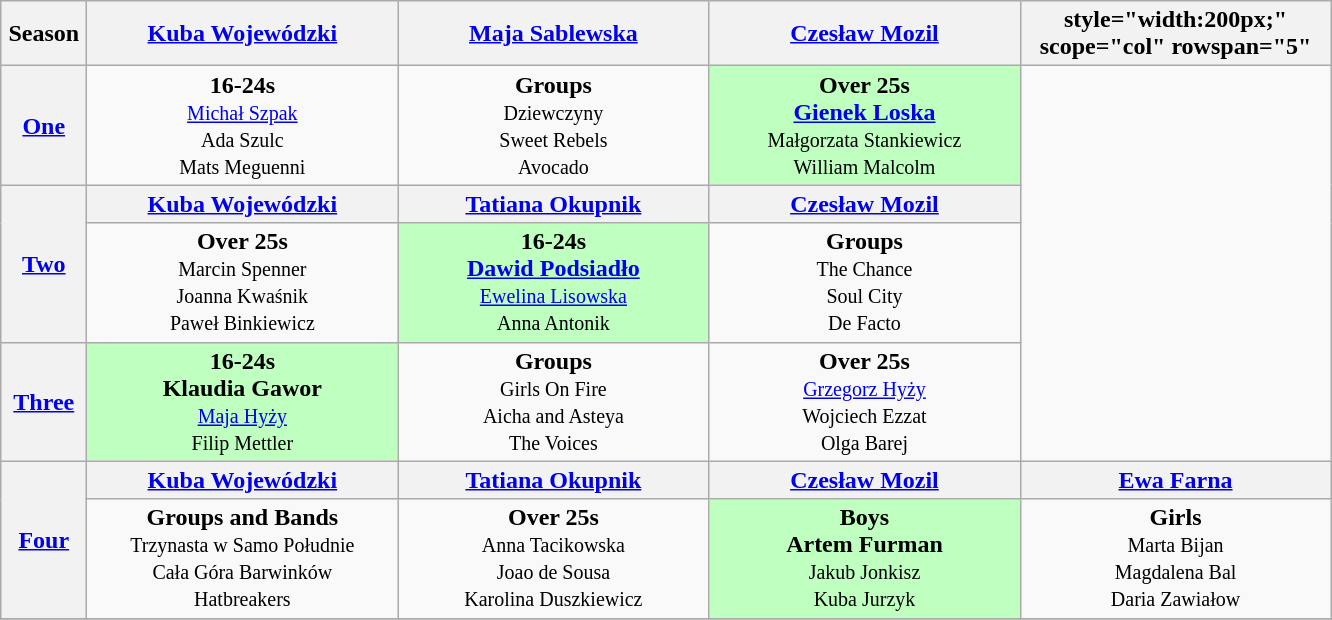<table class="wikitable" style="text-align:center">
<tr>
<th style="width:50px;" scope="col">Season</th>
<th style="width:200px;" scope="col"><a href='#'>Kuba Wojewódzki</a></th>
<th style="width:200px;" scope="col"><a href='#'>Maja Sablewska</a></th>
<th style="width:200px;" scope="col"><a href='#'>Czesław Mozil</a></th>
<th>style="width:200px;" scope="col" rowspan="5" </th>
</tr>
<tr>
<th scope="row"><a href='#'>One</a></th>
<td><strong>16-24s</strong><br><small><a href='#'>Michał Szpak</a><br>Ada Szulc<br>Mats Meguenni</small></td>
<td><strong>Groups</strong><br><small>Dziewczyny<br>Sweet Rebels<br>Avocado</small></td>
<td style="background:#BFFFC0;"><strong>Over 25s</strong><br><strong><a href='#'>Gienek Loska</a></strong><br><small>Małgorzata Stankiewicz</small><br> <small>William Malcolm</small></td>
</tr>
<tr>
<th scope="row" rowspan="2"><a href='#'>Two</a></th>
<th style="width:200px;" scope="col"><a href='#'>Kuba Wojewódzki</a></th>
<th style="width:200px;" scope="col"><a href='#'>Tatiana Okupnik</a></th>
<th style="width:200px;" scope="col"><a href='#'>Czesław Mozil</a></th>
</tr>
<tr>
<td><strong>Over 25s</strong><br><small>Marcin Spenner<br>Joanna Kwaśnik<br>Paweł Binkiewicz</small></td>
<td style="background:#BFFFC0;"><strong>16-24s</strong><br><strong><a href='#'>Dawid Podsiadło</a></strong><br><small><a href='#'>Ewelina Lisowska</a><br>Anna Antonik</small></td>
<td><strong>Groups</strong><br><small>The Chance<br>Soul City<br>De Facto</small></td>
</tr>
<tr>
<th scope="row"><a href='#'>Three</a></th>
<td style="background:#BFFFC0;"><strong>16-24s</strong> <br><strong>Klaudia Gawor</strong><br><small><a href='#'>Maja Hyży</a><br>Filip Mettler</small></td>
<td><strong>Groups</strong> <br><small>Girls On Fire<br>Aicha and Asteya<br>The Voices</small></td>
<td><strong>Over 25s</strong> <br><small><a href='#'>Grzegorz Hyży</a><br>Wojciech Ezzat<br>Olga Barej</small></td>
</tr>
<tr>
<th scope="row" rowspan="2"><a href='#'>Four</a></th>
<th style="width:200px;" scope="col"><a href='#'>Kuba Wojewódzki</a></th>
<th style="width:200px;" scope="col"><a href='#'>Tatiana Okupnik</a></th>
<th style="width:200px;" scope="col"><a href='#'>Czesław Mozil</a></th>
<th style="width:200px;" scope="col"><a href='#'>Ewa Farna</a></th>
</tr>
<tr>
<td><strong>Groups and Bands</strong> <br><small>Trzynasta w Samo Południe<br>Cała Góra Barwinków<br>Hatbreakers</small></td>
<td><strong>Over 25s</strong> <br><small>Anna Tacikowska<br>Joao de Sousa<br>Karolina Duszkiewicz</small></td>
<td style="background:#BFFFC0;"><strong>Boys</strong> <br><strong>Artem Furman</strong><br><small>Jakub Jonkisz<br>Kuba Jurzyk</small></td>
<td><strong>Girls</strong> <br><small>Marta Bijan<br>Magdalena Bal<br>Daria Zawiałow</small></td>
</tr>
<tr>
</tr>
</table>
